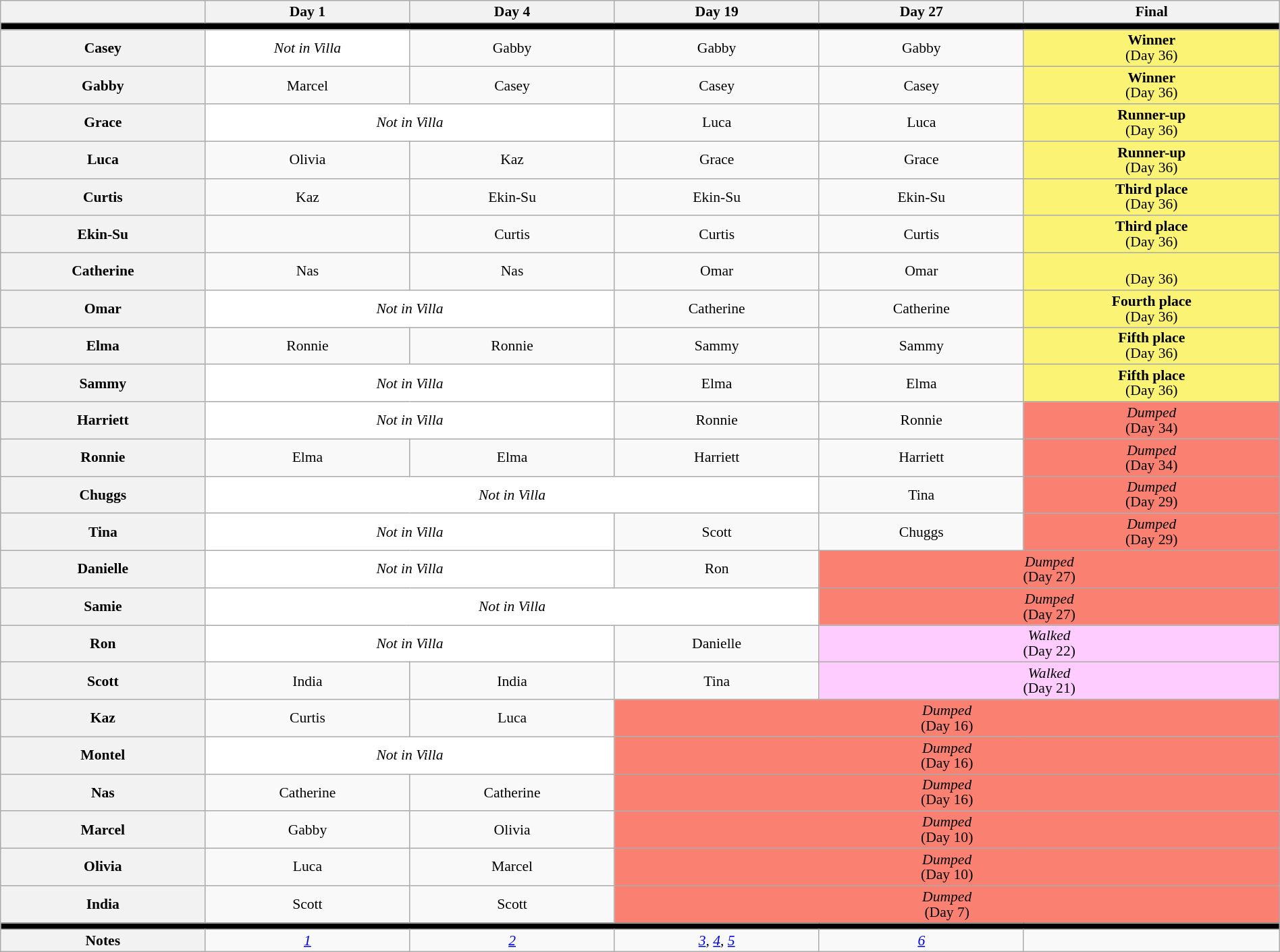<table class="wikitable" style="text-align:center; font-size:90%; line-height:15px; width:100%">
<tr>
<th style="width:8%"></th>
<th style="width:8%">Day 1</th>
<th style="width:8%">Day 4</th>
<th style="width:8%">Day 19</th>
<th style="width:8%">Day 27</th>
<th style="width:10%">Final</th>
</tr>
<tr>
<th colspan="6" style="background:#000"></th>
</tr>
<tr>
<th>Casey</th>
<td style="background:#fff;"><em>Not in Villa</em></td>
<td>Gabby</td>
<td>Gabby</td>
<td>Gabby</td>
<td style="background:#FBF373"><strong>Winner</strong> <br> (Day 36)</td>
</tr>
<tr>
<th>Gabby</th>
<td>Marcel</td>
<td>Casey</td>
<td>Casey</td>
<td>Casey</td>
<td style="background:#FBF373"><strong>Winner</strong> <br> (Day 36)</td>
</tr>
<tr>
<th>Grace</th>
<td colspan="2" style="background:#fff;"><em>Not in Villa</em></td>
<td>Luca</td>
<td>Luca</td>
<td style="background:#FBF373"><strong>Runner-up</strong> <br> (Day 36)</td>
</tr>
<tr>
<th>Luca</th>
<td>Olivia</td>
<td>Kaz</td>
<td>Grace</td>
<td>Grace</td>
<td style="background:#FBF373"><strong>Runner-up</strong> <br> (Day 36)</td>
</tr>
<tr>
<th>Curtis</th>
<td>Kaz</td>
<td>Ekin-Su</td>
<td>Ekin-Su</td>
<td>Ekin-Su</td>
<td style="background:#FBF373"><strong>Third place</strong> <br> (Day 36)</td>
</tr>
<tr>
<th>Ekin-Su</th>
<td></td>
<td>Curtis</td>
<td>Curtis</td>
<td>Curtis</td>
<td style="background:#FBF373"><strong>Third place</strong> <br> (Day 36)</td>
</tr>
<tr>
<th>Catherine</th>
<td>Nas</td>
<td>Nas</td>
<td>Omar</td>
<td>Omar</td>
<td style="background:#FBF373"><strong></strong> <br> (Day 36)</td>
</tr>
<tr>
<th>Omar</th>
<td colspan="2" style="background:#fff;"><em>Not in Villa</em></td>
<td>Catherine</td>
<td>Catherine</td>
<td style="background:#FBF373"><strong>Fourth place</strong> <br> (Day 36)</td>
</tr>
<tr>
<th>Elma</th>
<td>Ronnie</td>
<td>Ronnie</td>
<td>Sammy</td>
<td>Sammy</td>
<td style="background:#FBF373"><strong>Fifth place</strong> <br> (Day 36)</td>
</tr>
<tr>
<th>Sammy</th>
<td colspan="2" style="background:#fff;"><em>Not in Villa</em></td>
<td>Elma</td>
<td>Elma</td>
<td style="background:#FBF373"><strong>Fifth place</strong> <br> (Day 36)</td>
</tr>
<tr>
<th>Harriett</th>
<td colspan="2" style="background:#fff;"><em>Not in Villa</em></td>
<td>Ronnie</td>
<td>Ronnie</td>
<td style="background:salmon;"><em>Dumped</em><br>(Day 34)</td>
</tr>
<tr>
<th>Ronnie</th>
<td>Elma</td>
<td>Elma</td>
<td>Harriett</td>
<td>Harriett</td>
<td style="background:salmon;"><em>Dumped</em><br>(Day 34)</td>
</tr>
<tr>
<th>Chuggs</th>
<td colspan="3" style="background:#fff;"><em>Not in Villa</em></td>
<td>Tina</td>
<td style="background:salmon;"><em>Dumped</em><br>(Day 29)</td>
</tr>
<tr>
<th>Tina</th>
<td colspan="2" style="background:#fff;"><em>Not in Villa</em></td>
<td>Scott</td>
<td>Chuggs</td>
<td style="background:salmon;"><em>Dumped</em><br>(Day 29)</td>
</tr>
<tr>
<th>Danielle</th>
<td colspan="2" style="background:#fff;"><em>Not in Villa</em></td>
<td>Ron</td>
<td colspan="2" style="background:salmon;"><em>Dumped</em><br>(Day 27)</td>
</tr>
<tr>
<th>Samie</th>
<td colspan="3" style="background:#fff;"><em>Not in Villa</em></td>
<td colspan="2" style="background:salmon;"><em>Dumped</em><br>(Day 27)</td>
</tr>
<tr>
<th>Ron</th>
<td colspan="2" style="background:#fff;"><em>Not in Villa</em></td>
<td>Danielle</td>
<td colspan="2" style="background:#FCF"><em>Walked</em><br> (Day 22)</td>
</tr>
<tr>
<th>Scott</th>
<td>India</td>
<td>India</td>
<td>Tina</td>
<td colspan="2" style="background:#FCF"><em>Walked</em><br> (Day 21)</td>
</tr>
<tr>
<th>Kaz</th>
<td>Curtis</td>
<td>Luca</td>
<td colspan="3" style="background:salmon;"><em>Dumped</em><br>(Day 16)</td>
</tr>
<tr>
<th>Montel</th>
<td colspan="2" style="background:#fff;"><em>Not in Villa</em></td>
<td colspan="3" style="background:salmon;"><em>Dumped</em><br>(Day 16)</td>
</tr>
<tr>
<th>Nas</th>
<td>Catherine</td>
<td>Catherine</td>
<td colspan="3" style="background:salmon;"><em>Dumped</em><br>(Day 16)</td>
</tr>
<tr>
<th>Marcel</th>
<td>Gabby</td>
<td>Olivia</td>
<td colspan="3" style="background:salmon;"><em>Dumped</em><br>(Day 10)</td>
</tr>
<tr>
<th>Olivia</th>
<td>Luca</td>
<td>Marcel</td>
<td colspan="3" style="background:salmon;"><em>Dumped</em><br>(Day 10)</td>
</tr>
<tr>
<th>India</th>
<td>Scott</td>
<td>Scott</td>
<td colspan="3" style="background:salmon;"><em>Dumped</em><br>(Day 7)</td>
</tr>
<tr>
<th colspan="6" style="background:#000"></th>
</tr>
<tr>
<th>Notes</th>
<td><em><a href='#'>1</a></em></td>
<td><em><a href='#'>2</a></em></td>
<td><em><a href='#'>3</a></em>, <em><a href='#'>4</a></em>, <em><a href='#'>5</a></em></td>
<td><em><a href='#'>6</a></em></td>
<td></td>
</tr>
</table>
